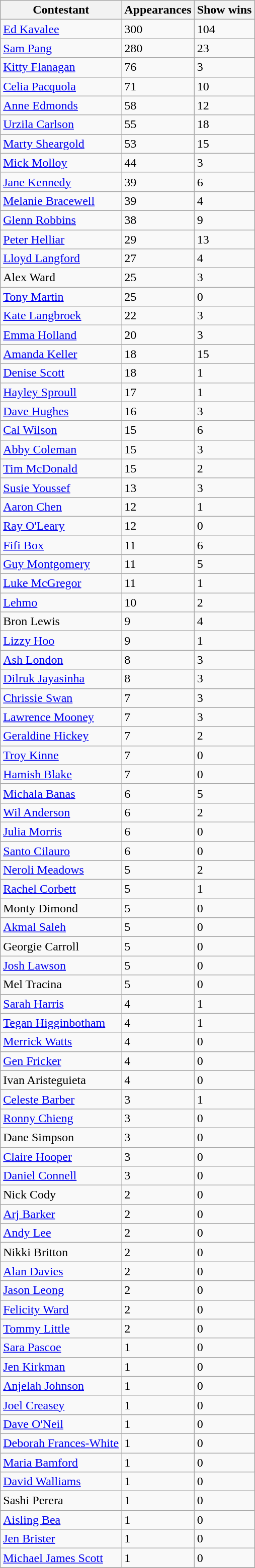<table class="wikitable sortable mw-collapsible mw-collapsed plainrowheaders">
<tr>
<th>Contestant</th>
<th>Appearances</th>
<th>Show wins</th>
</tr>
<tr>
<td><a href='#'>Ed Kavalee</a></td>
<td>300</td>
<td>104</td>
</tr>
<tr>
<td><a href='#'>Sam Pang</a></td>
<td>280</td>
<td>23</td>
</tr>
<tr>
<td><a href='#'>Kitty Flanagan</a></td>
<td>76</td>
<td>3</td>
</tr>
<tr>
<td><a href='#'>Celia Pacquola</a></td>
<td>71</td>
<td>10</td>
</tr>
<tr>
<td><a href='#'>Anne Edmonds</a></td>
<td>58</td>
<td>12</td>
</tr>
<tr>
<td><a href='#'>Urzila Carlson</a></td>
<td>55</td>
<td>18</td>
</tr>
<tr>
<td><a href='#'>Marty Sheargold</a></td>
<td>53</td>
<td>15</td>
</tr>
<tr>
<td><a href='#'>Mick Molloy</a></td>
<td>44</td>
<td>3</td>
</tr>
<tr>
<td><a href='#'>Jane Kennedy</a></td>
<td>39</td>
<td>6</td>
</tr>
<tr>
<td><a href='#'>Melanie Bracewell</a></td>
<td>39</td>
<td>4</td>
</tr>
<tr>
<td><a href='#'>Glenn Robbins</a></td>
<td>38</td>
<td>9</td>
</tr>
<tr>
<td><a href='#'>Peter Helliar</a></td>
<td>29</td>
<td>13</td>
</tr>
<tr>
<td><a href='#'>Lloyd Langford</a></td>
<td>27</td>
<td>4</td>
</tr>
<tr>
<td>Alex Ward</td>
<td>25</td>
<td>3</td>
</tr>
<tr>
<td><a href='#'>Tony Martin</a></td>
<td>25</td>
<td>0</td>
</tr>
<tr>
<td><a href='#'>Kate Langbroek</a></td>
<td>22</td>
<td>3</td>
</tr>
<tr>
<td><a href='#'>Emma Holland</a></td>
<td>20</td>
<td>3</td>
</tr>
<tr>
<td><a href='#'>Amanda Keller</a></td>
<td>18</td>
<td>15</td>
</tr>
<tr>
<td><a href='#'>Denise Scott</a></td>
<td>18</td>
<td>1</td>
</tr>
<tr>
<td><a href='#'>Hayley Sproull</a></td>
<td>17</td>
<td>1</td>
</tr>
<tr>
<td><a href='#'>Dave Hughes</a></td>
<td>16</td>
<td>3</td>
</tr>
<tr>
<td><a href='#'>Cal Wilson</a></td>
<td>15</td>
<td>6</td>
</tr>
<tr>
<td><a href='#'>Abby Coleman</a></td>
<td>15</td>
<td>3</td>
</tr>
<tr>
<td><a href='#'>Tim McDonald</a></td>
<td>15</td>
<td>2</td>
</tr>
<tr>
<td><a href='#'>Susie Youssef</a></td>
<td>13</td>
<td>3</td>
</tr>
<tr>
<td><a href='#'>Aaron Chen</a></td>
<td>12</td>
<td>1</td>
</tr>
<tr>
<td><a href='#'>Ray O'Leary</a></td>
<td>12</td>
<td>0</td>
</tr>
<tr>
<td><a href='#'>Fifi Box</a></td>
<td>11</td>
<td>6</td>
</tr>
<tr>
<td><a href='#'>Guy Montgomery</a></td>
<td>11</td>
<td>5</td>
</tr>
<tr>
<td><a href='#'>Luke McGregor</a></td>
<td>11</td>
<td>1</td>
</tr>
<tr>
<td><a href='#'>Lehmo</a></td>
<td>10</td>
<td>2</td>
</tr>
<tr>
<td>Bron Lewis</td>
<td>9</td>
<td>4</td>
</tr>
<tr>
<td><a href='#'>Lizzy Hoo</a></td>
<td>9</td>
<td>1</td>
</tr>
<tr>
<td><a href='#'>Ash London</a></td>
<td>8</td>
<td>3</td>
</tr>
<tr>
<td><a href='#'>Dilruk Jayasinha</a></td>
<td>8</td>
<td>3</td>
</tr>
<tr>
<td><a href='#'>Chrissie Swan</a></td>
<td>7</td>
<td>3</td>
</tr>
<tr>
<td><a href='#'>Lawrence Mooney</a></td>
<td>7</td>
<td>3</td>
</tr>
<tr>
<td><a href='#'>Geraldine Hickey</a></td>
<td>7</td>
<td>2</td>
</tr>
<tr>
<td><a href='#'>Troy Kinne</a></td>
<td>7</td>
<td>0</td>
</tr>
<tr>
<td><a href='#'>Hamish Blake</a></td>
<td>7</td>
<td>0</td>
</tr>
<tr>
<td><a href='#'>Michala Banas</a></td>
<td>6</td>
<td>5</td>
</tr>
<tr>
<td><a href='#'>Wil Anderson</a></td>
<td>6</td>
<td>2</td>
</tr>
<tr>
<td><a href='#'>Julia Morris</a></td>
<td>6</td>
<td>0</td>
</tr>
<tr>
<td><a href='#'>Santo Cilauro</a></td>
<td>6</td>
<td>0</td>
</tr>
<tr>
<td><a href='#'>Neroli Meadows</a></td>
<td>5</td>
<td>2</td>
</tr>
<tr>
<td><a href='#'>Rachel Corbett</a></td>
<td>5</td>
<td>1</td>
</tr>
<tr>
<td>Monty Dimond</td>
<td>5</td>
<td>0</td>
</tr>
<tr>
<td><a href='#'>Akmal Saleh</a></td>
<td>5</td>
<td>0</td>
</tr>
<tr>
<td>Georgie Carroll</td>
<td>5</td>
<td>0</td>
</tr>
<tr>
<td><a href='#'>Josh Lawson</a></td>
<td>5</td>
<td>0</td>
</tr>
<tr>
<td>Mel Tracina</td>
<td>5</td>
<td>0</td>
</tr>
<tr>
<td><a href='#'>Sarah Harris</a></td>
<td>4</td>
<td>1</td>
</tr>
<tr>
<td><a href='#'>Tegan Higginbotham</a></td>
<td>4</td>
<td>1</td>
</tr>
<tr>
<td><a href='#'>Merrick Watts</a></td>
<td>4</td>
<td>0</td>
</tr>
<tr>
<td><a href='#'>Gen Fricker</a></td>
<td>4</td>
<td>0</td>
</tr>
<tr>
<td>Ivan Aristeguieta</td>
<td>4</td>
<td>0</td>
</tr>
<tr>
<td><a href='#'>Celeste Barber</a></td>
<td>3</td>
<td>1</td>
</tr>
<tr>
<td><a href='#'>Ronny Chieng</a></td>
<td>3</td>
<td>0</td>
</tr>
<tr>
<td>Dane Simpson</td>
<td>3</td>
<td>0</td>
</tr>
<tr>
<td><a href='#'>Claire Hooper</a></td>
<td>3</td>
<td>0</td>
</tr>
<tr>
<td><a href='#'>Daniel Connell</a></td>
<td>3</td>
<td>0</td>
</tr>
<tr>
<td>Nick Cody</td>
<td>2</td>
<td>0</td>
</tr>
<tr>
<td><a href='#'>Arj Barker</a></td>
<td>2</td>
<td>0</td>
</tr>
<tr>
<td><a href='#'>Andy Lee</a></td>
<td>2</td>
<td>0</td>
</tr>
<tr>
<td>Nikki Britton</td>
<td>2</td>
<td>0</td>
</tr>
<tr>
<td><a href='#'>Alan Davies</a></td>
<td>2</td>
<td>0</td>
</tr>
<tr>
<td><a href='#'>Jason Leong</a></td>
<td>2</td>
<td>0</td>
</tr>
<tr>
<td><a href='#'>Felicity Ward</a></td>
<td>2</td>
<td>0</td>
</tr>
<tr>
<td><a href='#'>Tommy Little</a></td>
<td>2</td>
<td>0</td>
</tr>
<tr>
<td><a href='#'>Sara Pascoe</a></td>
<td>1</td>
<td>0</td>
</tr>
<tr>
<td><a href='#'>Jen Kirkman</a></td>
<td>1</td>
<td>0</td>
</tr>
<tr>
<td><a href='#'>Anjelah Johnson</a></td>
<td>1</td>
<td>0</td>
</tr>
<tr>
<td><a href='#'>Joel Creasey</a></td>
<td>1</td>
<td>0</td>
</tr>
<tr>
<td><a href='#'>Dave O'Neil</a></td>
<td>1</td>
<td>0</td>
</tr>
<tr>
<td><a href='#'>Deborah Frances-White</a></td>
<td>1</td>
<td>0</td>
</tr>
<tr>
<td><a href='#'>Maria Bamford</a></td>
<td>1</td>
<td>0</td>
</tr>
<tr>
<td><a href='#'>David Walliams</a></td>
<td>1</td>
<td>0</td>
</tr>
<tr>
<td>Sashi Perera</td>
<td>1</td>
<td>0</td>
</tr>
<tr>
<td><a href='#'>Aisling Bea</a></td>
<td>1</td>
<td>0</td>
</tr>
<tr>
<td><a href='#'>Jen Brister</a></td>
<td>1</td>
<td>0</td>
</tr>
<tr>
<td><a href='#'>Michael James Scott</a></td>
<td>1</td>
<td>0</td>
</tr>
<tr>
</tr>
</table>
